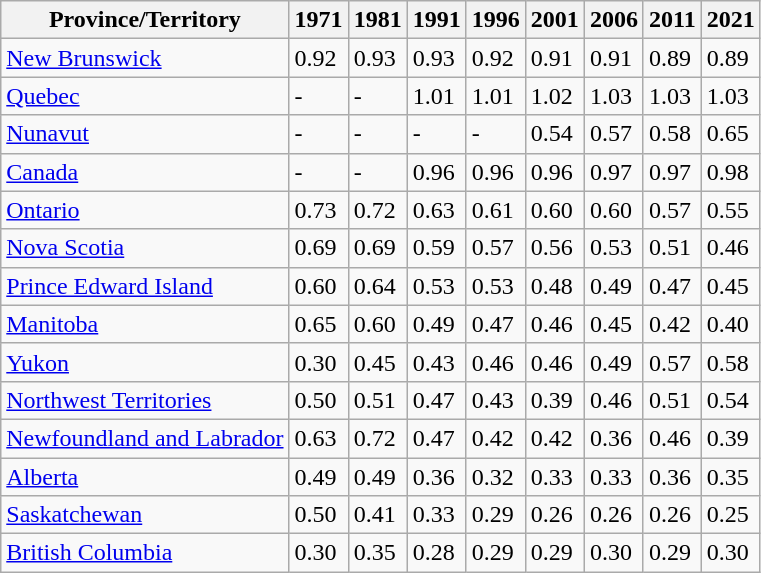<table class="wikitable sortable sticky-header" style=text-align:center" style="margin:1em auto;">
<tr>
<th>Province/Territory</th>
<th>1971</th>
<th>1981</th>
<th>1991</th>
<th>1996</th>
<th>2001</th>
<th>2006</th>
<th>2011</th>
<th>2021</th>
</tr>
<tr>
<td><a href='#'>New Brunswick</a></td>
<td align=left>0.92</td>
<td align=left>0.93</td>
<td align=left>0.93</td>
<td align=left>0.92</td>
<td align=left>0.91</td>
<td align=left>0.91</td>
<td align=left>0.89</td>
<td align=left>0.89</td>
</tr>
<tr>
<td><a href='#'>Quebec</a></td>
<td align=left>-</td>
<td align=left>-</td>
<td align=left>1.01</td>
<td align=left>1.01</td>
<td align=left>1.02</td>
<td align=left>1.03</td>
<td align=left>1.03</td>
<td align=left>1.03</td>
</tr>
<tr>
<td><a href='#'>Nunavut</a></td>
<td align=left>-</td>
<td align=left>-</td>
<td align=left>-</td>
<td align=left>-</td>
<td align=left>0.54</td>
<td align=left>0.57</td>
<td align=left>0.58</td>
<td align=left>0.65</td>
</tr>
<tr>
<td><a href='#'>Canada</a></td>
<td align=left>-</td>
<td align=left>-</td>
<td align=left>0.96</td>
<td align=left>0.96</td>
<td align=left>0.96</td>
<td align=left>0.97</td>
<td align=left>0.97</td>
<td align=left>0.98</td>
</tr>
<tr>
<td><a href='#'>Ontario</a></td>
<td align=left>0.73</td>
<td align=left>0.72</td>
<td align=left>0.63</td>
<td align=left>0.61</td>
<td align=left>0.60</td>
<td align=left>0.60</td>
<td align=left>0.57</td>
<td align=left>0.55</td>
</tr>
<tr>
<td><a href='#'>Nova Scotia</a></td>
<td align=left>0.69</td>
<td align=left>0.69</td>
<td align=left>0.59</td>
<td align=left>0.57</td>
<td align=left>0.56</td>
<td align=left>0.53</td>
<td align=left>0.51</td>
<td align=left>0.46</td>
</tr>
<tr>
<td><a href='#'>Prince Edward Island</a></td>
<td align=left>0.60</td>
<td align=left>0.64</td>
<td align=left>0.53</td>
<td align=left>0.53</td>
<td align=left>0.48</td>
<td align=left>0.49</td>
<td align=left>0.47</td>
<td align=left>0.45</td>
</tr>
<tr>
<td><a href='#'>Manitoba</a></td>
<td align=left>0.65</td>
<td align=left>0.60</td>
<td align=left>0.49</td>
<td align=left>0.47</td>
<td align=left>0.46</td>
<td align=left>0.45</td>
<td align=left>0.42</td>
<td align=left>0.40</td>
</tr>
<tr>
<td><a href='#'>Yukon</a></td>
<td align=left>0.30</td>
<td align=left>0.45</td>
<td align=left>0.43</td>
<td align=left>0.46</td>
<td align=left>0.46</td>
<td align=left>0.49</td>
<td align=left>0.57</td>
<td align=left>0.58</td>
</tr>
<tr>
<td><a href='#'>Northwest Territories</a></td>
<td align=left>0.50</td>
<td align=left>0.51</td>
<td align=left>0.47</td>
<td align=left>0.43</td>
<td align=left>0.39</td>
<td align=left>0.46</td>
<td align=left>0.51</td>
<td align=left>0.54</td>
</tr>
<tr>
<td><a href='#'>Newfoundland and Labrador</a></td>
<td align=left>0.63</td>
<td align=left>0.72</td>
<td align=left>0.47</td>
<td align=left>0.42</td>
<td align=left>0.42</td>
<td align=left>0.36</td>
<td align=left>0.46</td>
<td align=left>0.39</td>
</tr>
<tr>
<td><a href='#'>Alberta</a></td>
<td align=left>0.49</td>
<td align=left>0.49</td>
<td align=left>0.36</td>
<td align=left>0.32</td>
<td align=left>0.33</td>
<td align=left>0.33</td>
<td align=left>0.36</td>
<td align=left>0.35</td>
</tr>
<tr>
<td><a href='#'>Saskatchewan</a></td>
<td align=left>0.50</td>
<td align=left>0.41</td>
<td align=left>0.33</td>
<td align=left>0.29</td>
<td align=left>0.26</td>
<td align=left>0.26</td>
<td align=left>0.26</td>
<td align=left>0.25</td>
</tr>
<tr>
<td><a href='#'>British Columbia</a></td>
<td align=left>0.30</td>
<td align=left>0.35</td>
<td align=left>0.28</td>
<td align=left>0.29</td>
<td align=left>0.29</td>
<td align=left>0.30</td>
<td align=left>0.29</td>
<td align=left>0.30</td>
</tr>
</table>
